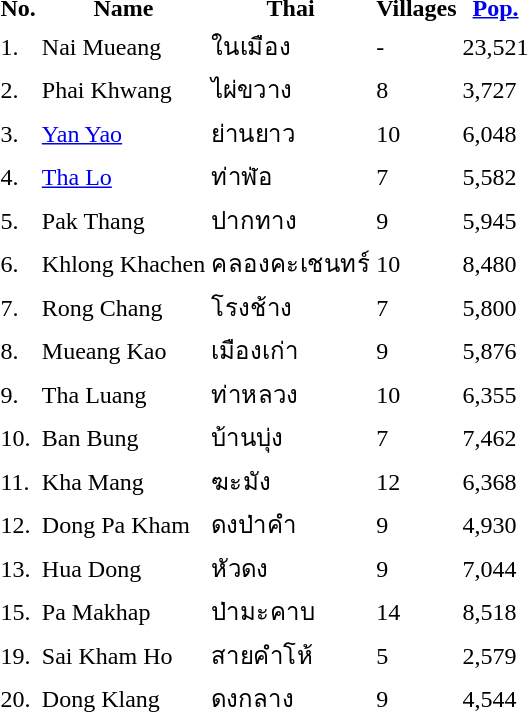<table>
<tr>
<th>No.</th>
<th>Name</th>
<th>Thai</th>
<th>Villages</th>
<th><a href='#'>Pop.</a></th>
</tr>
<tr>
<td>1.</td>
<td>Nai Mueang</td>
<td>ในเมือง</td>
<td>-</td>
<td>23,521</td>
</tr>
<tr>
<td>2.</td>
<td>Phai Khwang</td>
<td>ไผ่ขวาง</td>
<td>8</td>
<td>3,727</td>
</tr>
<tr>
<td>3.</td>
<td><a href='#'>Yan Yao</a></td>
<td>ย่านยาว</td>
<td>10</td>
<td>6,048</td>
</tr>
<tr>
<td>4.</td>
<td><a href='#'>Tha Lo</a></td>
<td>ท่าฬ่อ</td>
<td>7</td>
<td>5,582</td>
</tr>
<tr>
<td>5.</td>
<td>Pak Thang</td>
<td>ปากทาง</td>
<td>9</td>
<td>5,945</td>
</tr>
<tr>
<td>6.</td>
<td>Khlong Khachen</td>
<td>คลองคะเชนทร์</td>
<td>10</td>
<td>8,480</td>
</tr>
<tr>
<td>7.</td>
<td>Rong Chang</td>
<td>โรงช้าง</td>
<td>7</td>
<td>5,800</td>
</tr>
<tr>
<td>8.</td>
<td>Mueang Kao</td>
<td>เมืองเก่า</td>
<td>9</td>
<td>5,876</td>
</tr>
<tr>
<td>9.</td>
<td>Tha Luang</td>
<td>ท่าหลวง</td>
<td>10</td>
<td>6,355</td>
</tr>
<tr>
<td>10.</td>
<td>Ban Bung</td>
<td>บ้านบุ่ง</td>
<td>7</td>
<td>7,462</td>
</tr>
<tr>
<td>11.</td>
<td>Kha Mang</td>
<td>ฆะมัง</td>
<td>12</td>
<td>6,368</td>
</tr>
<tr>
<td>12.</td>
<td>Dong Pa Kham</td>
<td>ดงป่าคำ</td>
<td>9</td>
<td>4,930</td>
</tr>
<tr>
<td>13.</td>
<td>Hua Dong</td>
<td>หัวดง</td>
<td>9</td>
<td>7,044</td>
</tr>
<tr>
<td>15.</td>
<td>Pa Makhap</td>
<td>ป่ามะคาบ</td>
<td>14</td>
<td>8,518</td>
</tr>
<tr>
<td>19.</td>
<td>Sai Kham Ho</td>
<td>สายคำโห้</td>
<td>5</td>
<td>2,579</td>
</tr>
<tr>
<td>20.</td>
<td>Dong Klang</td>
<td>ดงกลาง</td>
<td>9</td>
<td>4,544</td>
</tr>
</table>
